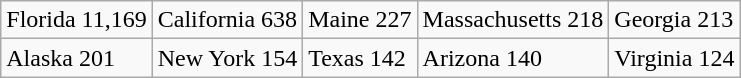<table class="wikitable">
<tr>
<td>Florida 11,169</td>
<td>California 638</td>
<td>Maine 227</td>
<td>Massachusetts 218</td>
<td>Georgia 213</td>
</tr>
<tr>
<td>Alaska 201</td>
<td>New York 154</td>
<td>Texas 142</td>
<td>Arizona 140</td>
<td>Virginia 124</td>
</tr>
</table>
